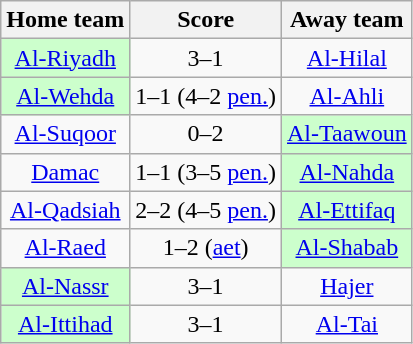<table class="wikitable" style="text-align: center">
<tr>
<th>Home team</th>
<th>Score</th>
<th>Away team</th>
</tr>
<tr>
<td bgcolor="ccffcc"><a href='#'>Al-Riyadh</a></td>
<td>3–1</td>
<td><a href='#'>Al-Hilal</a></td>
</tr>
<tr>
<td bgcolor="ccffcc"><a href='#'>Al-Wehda</a></td>
<td>1–1 (4–2 <a href='#'>pen.</a>)</td>
<td><a href='#'>Al-Ahli</a></td>
</tr>
<tr>
<td><a href='#'>Al-Suqoor</a></td>
<td>0–2</td>
<td bgcolor="ccffcc"><a href='#'>Al-Taawoun</a></td>
</tr>
<tr>
<td><a href='#'>Damac</a></td>
<td>1–1 (3–5 <a href='#'>pen.</a>)</td>
<td bgcolor="ccffcc"><a href='#'>Al-Nahda</a></td>
</tr>
<tr>
<td><a href='#'>Al-Qadsiah</a></td>
<td>2–2 (4–5 <a href='#'>pen.</a>)</td>
<td bgcolor="ccffcc"><a href='#'>Al-Ettifaq</a></td>
</tr>
<tr>
<td><a href='#'>Al-Raed</a></td>
<td>1–2 (<a href='#'>aet</a>)</td>
<td bgcolor="ccffcc"><a href='#'>Al-Shabab</a></td>
</tr>
<tr>
<td bgcolor="ccffcc"><a href='#'>Al-Nassr</a></td>
<td>3–1</td>
<td><a href='#'>Hajer</a></td>
</tr>
<tr>
<td bgcolor="ccffcc"><a href='#'>Al-Ittihad</a></td>
<td>3–1</td>
<td><a href='#'>Al-Tai</a></td>
</tr>
</table>
